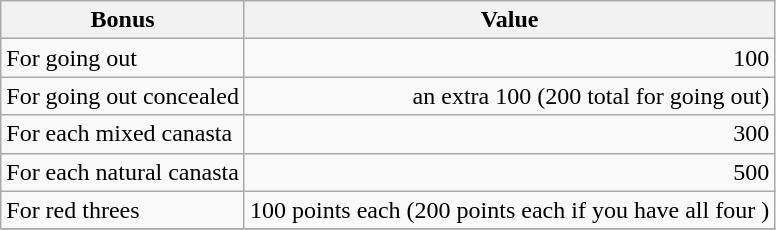<table class=wikitable>
<tr ---->
<th>Bonus</th>
<th align="right">Value</th>
</tr>
<tr ---->
<td>For going out</td>
<td align="right">100</td>
</tr>
<tr ---->
<td>For going out concealed</td>
<td align="right">an extra 100 (200 total for going out)</td>
</tr>
<tr ---->
<td>For each mixed canasta</td>
<td align="right">300</td>
</tr>
<tr ---->
<td>For each natural canasta</td>
<td align="right">500</td>
</tr>
<tr ---->
<td>For red threes</td>
<td align="right">100 points each (200 points each if you have all four )</td>
</tr>
<tr ---->
</tr>
</table>
